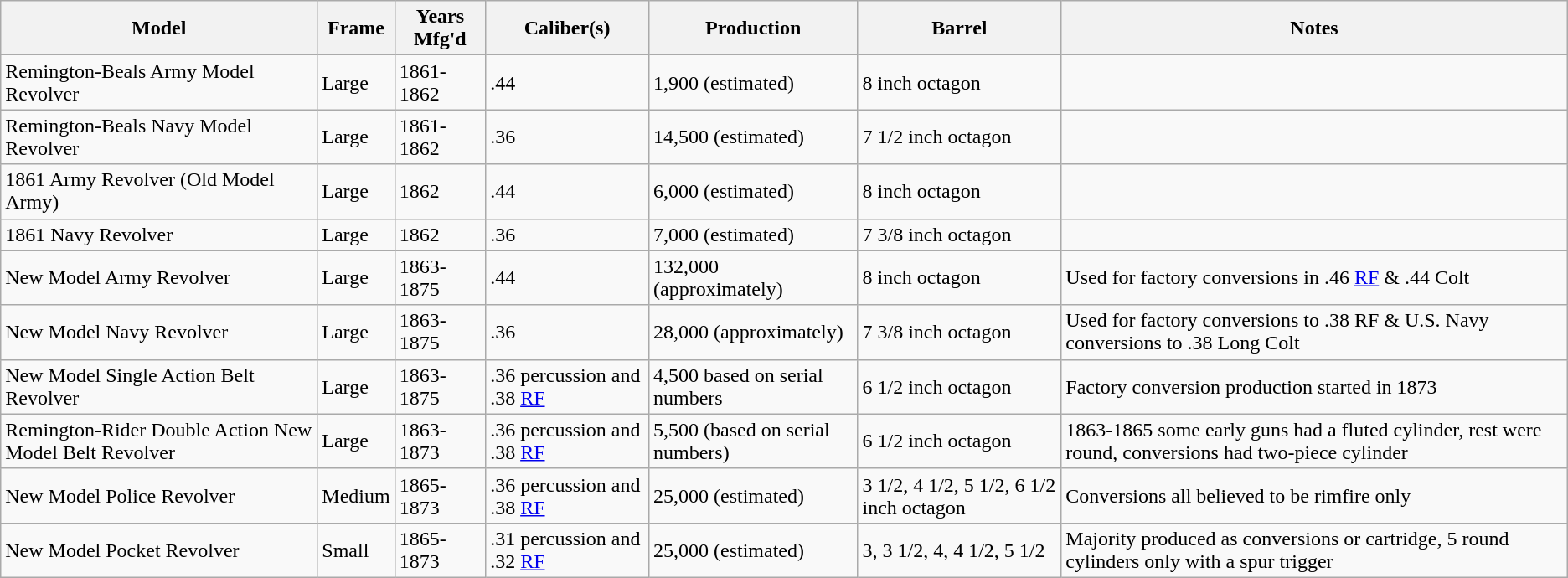<table class="wikitable">
<tr>
<th>Model</th>
<th>Frame</th>
<th>Years Mfg'd</th>
<th>Caliber(s)</th>
<th>Production</th>
<th>Barrel</th>
<th>Notes</th>
</tr>
<tr>
<td>Remington-Beals Army Model Revolver</td>
<td>Large</td>
<td>1861-1862</td>
<td>.44</td>
<td>1,900 (estimated)</td>
<td>8 inch octagon</td>
<td></td>
</tr>
<tr>
<td>Remington-Beals Navy Model Revolver</td>
<td>Large</td>
<td>1861-1862</td>
<td>.36</td>
<td>14,500 (estimated)</td>
<td>7 1/2 inch octagon</td>
<td></td>
</tr>
<tr>
<td>1861 Army Revolver (Old Model Army)</td>
<td>Large</td>
<td>1862</td>
<td>.44</td>
<td>6,000 (estimated)</td>
<td>8 inch octagon</td>
<td></td>
</tr>
<tr>
<td>1861 Navy Revolver</td>
<td>Large</td>
<td>1862</td>
<td>.36</td>
<td>7,000 (estimated)</td>
<td>7 3/8 inch octagon</td>
<td></td>
</tr>
<tr>
<td>New Model Army Revolver</td>
<td>Large</td>
<td>1863-1875</td>
<td>.44</td>
<td>132,000 (approximately)</td>
<td>8 inch octagon</td>
<td>Used for factory conversions in .46 <a href='#'>RF</a> & .44 Colt</td>
</tr>
<tr>
<td>New Model Navy Revolver</td>
<td>Large</td>
<td>1863-1875</td>
<td>.36</td>
<td>28,000 (approximately)</td>
<td>7 3/8 inch octagon</td>
<td>Used for factory conversions to .38 RF & U.S. Navy conversions to .38 Long Colt</td>
</tr>
<tr>
<td>New Model Single Action Belt Revolver</td>
<td>Large</td>
<td>1863-1875</td>
<td>.36 percussion and .38 <a href='#'>RF</a></td>
<td>4,500 based on serial numbers</td>
<td>6 1/2 inch octagon</td>
<td>Factory conversion production started in 1873</td>
</tr>
<tr>
<td>Remington-Rider Double Action New Model Belt Revolver</td>
<td>Large</td>
<td>1863-1873</td>
<td>.36 percussion and .38 <a href='#'>RF</a></td>
<td>5,500 (based on serial numbers)</td>
<td>6 1/2 inch octagon</td>
<td>1863-1865 some early guns had a fluted cylinder, rest were round, conversions had two-piece cylinder</td>
</tr>
<tr>
<td>New Model Police Revolver</td>
<td>Medium</td>
<td>1865-1873</td>
<td>.36 percussion and .38 <a href='#'>RF</a></td>
<td>25,000 (estimated)</td>
<td>3 1/2, 4 1/2, 5 1/2, 6 1/2 inch octagon</td>
<td>Conversions all believed to be rimfire only</td>
</tr>
<tr>
<td>New Model Pocket Revolver</td>
<td>Small</td>
<td>1865-1873</td>
<td>.31 percussion and .32 <a href='#'>RF</a></td>
<td>25,000 (estimated)</td>
<td>3, 3 1/2, 4, 4 1/2, 5 1/2</td>
<td>Majority produced as conversions or cartridge, 5 round cylinders only with a spur trigger</td>
</tr>
</table>
